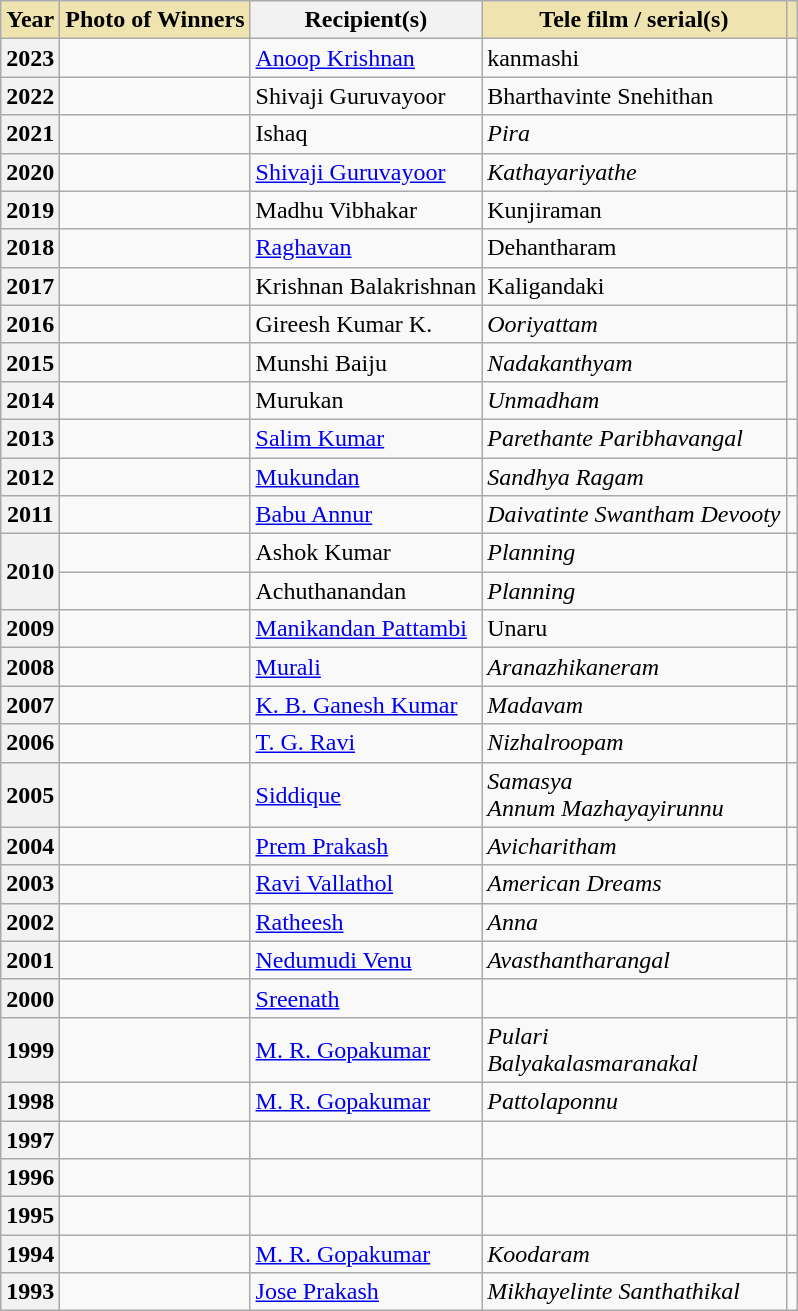<table class="wikitable sortable plainrowheaders">
<tr>
<th scope="col" style="background-color:#EFE4B0;">Year</th>
<th scope="col" style="background-color:#EFE4B0;">Photo of Winners</th>
<th>Recipient(s)</th>
<th scope="col" style="background-color:#EFE4B0;">Tele film / serial(s)</th>
<th scope="col" class="unsortable" style="background-color:#EFE4B0;"></th>
</tr>
<tr>
<th scope="row">2023</th>
<td></td>
<td><a href='#'>Anoop Krishnan</a></td>
<td>kanmashi</td>
</tr>
<tr>
<th scope="row">2022</th>
<td></td>
<td>Shivaji Guruvayoor</td>
<td>Bharthavinte Snehithan</td>
<td></td>
</tr>
<tr>
<th scope="row">2021</th>
<td></td>
<td>Ishaq</td>
<td><em>Pira</em></td>
<td></td>
</tr>
<tr>
<th scope="row">2020</th>
<td></td>
<td><a href='#'>Shivaji Guruvayoor</a></td>
<td><em>Kathayariyathe</em></td>
<td></td>
</tr>
<tr>
<th scope="row">2019</th>
<td></td>
<td>Madhu Vibhakar</td>
<td>Kunjiraman</td>
<td></td>
</tr>
<tr>
<th scope="row">2018</th>
<td></td>
<td><a href='#'>Raghavan</a></td>
<td>Dehantharam</td>
<td></td>
</tr>
<tr>
<th scope="row">2017</th>
<td></td>
<td>Krishnan Balakrishnan</td>
<td>Kaligandaki</td>
<td></td>
</tr>
<tr>
<th scope="row">2016</th>
<td></td>
<td>Gireesh Kumar K.</td>
<td><em>Ooriyattam</em></td>
<td></td>
</tr>
<tr>
<th scope="row">2015</th>
<td></td>
<td>Munshi Baiju</td>
<td><em>Nadakanthyam</em></td>
<td rowspan=2></td>
</tr>
<tr>
<th scope="row">2014</th>
<td></td>
<td>Murukan</td>
<td><em>Unmadham</em></td>
</tr>
<tr>
<th scope="row">2013</th>
<td></td>
<td><a href='#'>Salim Kumar</a></td>
<td><em>Parethante Paribhavangal</em></td>
<td></td>
</tr>
<tr>
<th scope="row">2012</th>
<td></td>
<td><a href='#'>Mukundan</a></td>
<td><em>Sandhya Ragam</em></td>
<td></td>
</tr>
<tr>
<th scope="row">2011</th>
<td></td>
<td><a href='#'>Babu Annur</a></td>
<td><em>Daivatinte Swantham Devooty</em></td>
<td></td>
</tr>
<tr>
<th scope="row" rowspan="2">2010</th>
<td></td>
<td>Ashok Kumar</td>
<td><em>Planning</em></td>
<td></td>
</tr>
<tr>
<td></td>
<td>Achuthanandan</td>
<td><em>Planning</em></td>
<td></td>
</tr>
<tr>
<th scope="row">2009</th>
<td></td>
<td><a href='#'>Manikandan Pattambi</a></td>
<td>Unaru</td>
<td></td>
</tr>
<tr>
<th scope="row">2008</th>
<td></td>
<td><a href='#'>Murali</a></td>
<td><em>Aranazhikaneram</em></td>
<td></td>
</tr>
<tr>
<th scope="row">2007</th>
<td></td>
<td><a href='#'>K. B. Ganesh Kumar</a></td>
<td><em>Madavam</em></td>
<td></td>
</tr>
<tr>
<th scope="row">2006</th>
<td></td>
<td><a href='#'>T. G. Ravi</a></td>
<td><em>Nizhalroopam</em></td>
<td></td>
</tr>
<tr>
<th scope="row">2005</th>
<td></td>
<td><a href='#'>Siddique</a></td>
<td><em>Samasya</em><br><em>Annum Mazhayayirunnu</em></td>
<td></td>
</tr>
<tr>
<th scope="row">2004</th>
<td></td>
<td><a href='#'>Prem Prakash</a></td>
<td><em>Avicharitham</em></td>
<td></td>
</tr>
<tr>
<th scope="row">2003</th>
<td></td>
<td><a href='#'>Ravi Vallathol</a></td>
<td><em>American Dreams</em></td>
<td></td>
</tr>
<tr>
<th scope="row">2002</th>
<td></td>
<td><a href='#'>Ratheesh</a></td>
<td><em>Anna</em></td>
<td></td>
</tr>
<tr>
<th scope="row">2001</th>
<td></td>
<td><a href='#'>Nedumudi Venu</a></td>
<td><em>Avasthantharangal</em></td>
<td></td>
</tr>
<tr>
<th scope="row">2000</th>
<td></td>
<td><a href='#'>Sreenath</a></td>
<td></td>
<td></td>
</tr>
<tr>
<th scope="row">1999</th>
<td></td>
<td><a href='#'>M. R. Gopakumar</a></td>
<td><em>Pulari</em><br><em>Balyakalasmaranakal</em></td>
<td></td>
</tr>
<tr>
<th scope="row">1998</th>
<td></td>
<td><a href='#'>M. R. Gopakumar</a></td>
<td><em>Pattolaponnu</em></td>
<td></td>
</tr>
<tr>
<th scope="row">1997</th>
<td></td>
<td></td>
<td></td>
<td></td>
</tr>
<tr>
<th scope="row">1996</th>
<td></td>
<td></td>
<td></td>
<td></td>
</tr>
<tr>
<th scope="row">1995</th>
<td></td>
<td></td>
<td></td>
<td></td>
</tr>
<tr>
<th scope="row">1994</th>
<td></td>
<td><a href='#'>M. R. Gopakumar</a></td>
<td><em>Koodaram</em></td>
<td></td>
</tr>
<tr>
<th scope="row">1993</th>
<td></td>
<td><a href='#'>Jose Prakash</a></td>
<td><em>Mikhayelinte Santhathikal</em></td>
<td></td>
</tr>
</table>
